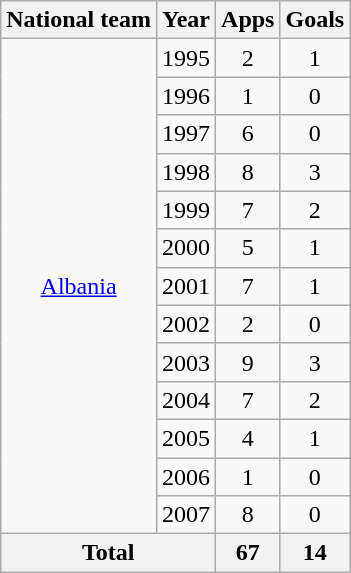<table class="wikitable" style="text-align:center">
<tr>
<th>National team</th>
<th>Year</th>
<th>Apps</th>
<th>Goals</th>
</tr>
<tr>
<td rowspan="13"><a href='#'>Albania</a></td>
<td>1995</td>
<td>2</td>
<td>1</td>
</tr>
<tr>
<td>1996</td>
<td>1</td>
<td>0</td>
</tr>
<tr>
<td>1997</td>
<td>6</td>
<td>0</td>
</tr>
<tr>
<td>1998</td>
<td>8</td>
<td>3</td>
</tr>
<tr>
<td>1999</td>
<td>7</td>
<td>2</td>
</tr>
<tr>
<td>2000</td>
<td>5</td>
<td>1</td>
</tr>
<tr>
<td>2001</td>
<td>7</td>
<td>1</td>
</tr>
<tr>
<td>2002</td>
<td>2</td>
<td>0</td>
</tr>
<tr>
<td>2003</td>
<td>9</td>
<td>3</td>
</tr>
<tr>
<td>2004</td>
<td>7</td>
<td>2</td>
</tr>
<tr>
<td>2005</td>
<td>4</td>
<td>1</td>
</tr>
<tr>
<td>2006</td>
<td>1</td>
<td>0</td>
</tr>
<tr>
<td>2007</td>
<td>8</td>
<td>0</td>
</tr>
<tr>
<th colspan="2">Total</th>
<th>67</th>
<th>14</th>
</tr>
</table>
